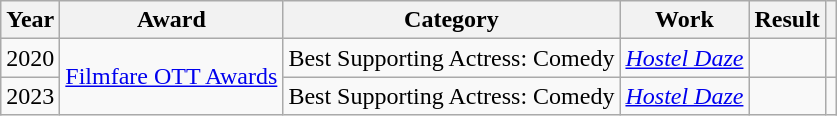<table class="wikitable sortable plainrowheaders">
<tr>
<th scope="col">Year</th>
<th scope="col">Award</th>
<th scope="col">Category</th>
<th scope="col">Work</th>
<th scope="col">Result</th>
<th scope="col"></th>
</tr>
<tr>
<td>2020</td>
<td rowspan="2"><a href='#'>Filmfare OTT Awards</a></td>
<td>Best Supporting Actress: Comedy</td>
<td><em><a href='#'>Hostel Daze</a></em></td>
<td></td>
<td></td>
</tr>
<tr>
<td>2023</td>
<td>Best Supporting Actress: Comedy</td>
<td><em><a href='#'>Hostel Daze</a></em></td>
<td></td>
<td></td>
</tr>
</table>
